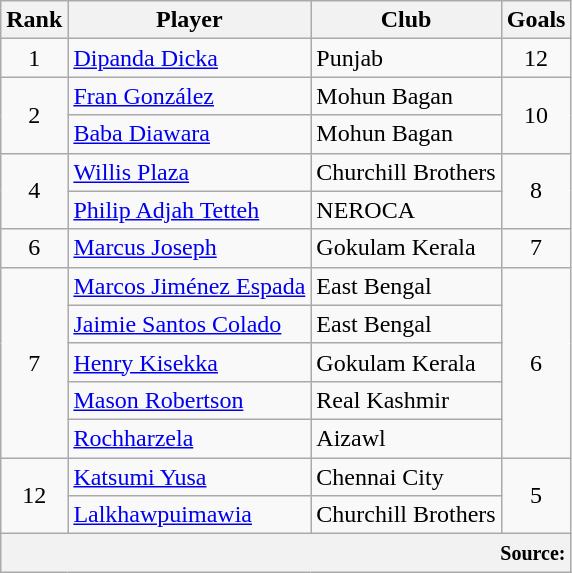<table class="wikitable" style="text-align:center">
<tr>
<th>Rank</th>
<th>Player</th>
<th>Club</th>
<th>Goals</th>
</tr>
<tr>
<td rowspan="1">1</td>
<td align="left"> <a href='#'>Dipanda Dicka</a></td>
<td align="left">Punjab</td>
<td rowspan="1">12</td>
</tr>
<tr>
<td rowspan="2">2</td>
<td align="left"> <a href='#'>Fran González</a></td>
<td align="left">Mohun Bagan</td>
<td rowspan="2">10</td>
</tr>
<tr>
<td align="left"> <a href='#'>Baba Diawara</a></td>
<td align="left">Mohun Bagan</td>
</tr>
<tr>
<td rowspan="2">4</td>
<td align="left"> <a href='#'>Willis Plaza</a></td>
<td align="left">Churchill Brothers</td>
<td rowspan="2">8</td>
</tr>
<tr>
<td align="left"> <a href='#'>Philip Adjah Tetteh</a></td>
<td align="left">NEROCA</td>
</tr>
<tr>
<td rowspan="1">6</td>
<td align="left"> <a href='#'>Marcus Joseph</a></td>
<td align="left">Gokulam Kerala</td>
<td rowspan="1">7</td>
</tr>
<tr>
<td rowspan="5">7</td>
<td align="left"> <a href='#'>Marcos Jiménez Espada</a></td>
<td align="left">East Bengal</td>
<td rowspan="5">6</td>
</tr>
<tr>
<td align="left"> <a href='#'>Jaimie Santos Colado</a></td>
<td align="left">East Bengal</td>
</tr>
<tr>
<td align="left"> <a href='#'>Henry Kisekka</a></td>
<td align="left">Gokulam Kerala</td>
</tr>
<tr>
<td align="left"> <a href='#'>Mason Robertson</a></td>
<td align="left">Real Kashmir</td>
</tr>
<tr>
<td align="left"> <a href='#'>Rochharzela</a></td>
<td align="left">Aizawl</td>
</tr>
<tr>
<td rowspan="2">12</td>
<td align="left"> <a href='#'>Katsumi Yusa</a></td>
<td align="left">Chennai City</td>
<td rowspan="2">5</td>
</tr>
<tr>
<td align="left"> <a href='#'>Lalkhawpuimawia</a></td>
<td align="left">Churchill Brothers</td>
</tr>
<tr>
<th colspan="5" style="text-align:right;"><small>Source:</small></th>
</tr>
</table>
